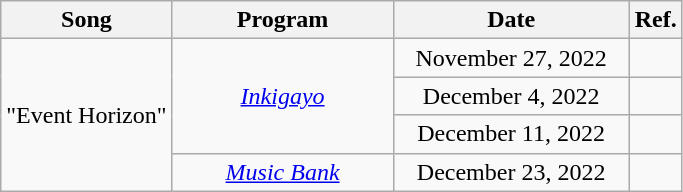<table class="wikitable" style="text-align:center">
<tr>
<th>Song</th>
<th width="140">Program</th>
<th width="150">Date</th>
<th>Ref.</th>
</tr>
<tr>
<td rowspan="4">"Event Horizon"</td>
<td rowspan="3"><em><a href='#'>Inkigayo</a></em></td>
<td>November 27, 2022</td>
<td></td>
</tr>
<tr>
<td>December 4, 2022</td>
<td></td>
</tr>
<tr>
<td>December 11, 2022</td>
<td></td>
</tr>
<tr>
<td><em><a href='#'>Music Bank</a></em></td>
<td>December 23, 2022</td>
<td></td>
</tr>
</table>
